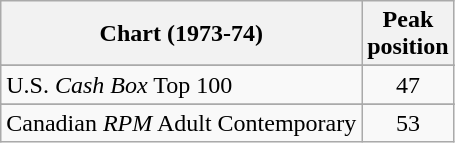<table class="wikitable sortable">
<tr>
<th align="left">Chart (1973-74)</th>
<th align="center">Peak<br>position</th>
</tr>
<tr>
</tr>
<tr>
<td align="left">U.S. <em>Cash Box</em> Top 100</td>
<td align="center">47</td>
</tr>
<tr>
</tr>
<tr>
<td>Canadian <em>RPM</em> Adult Contemporary</td>
<td align="center">53</td>
</tr>
</table>
